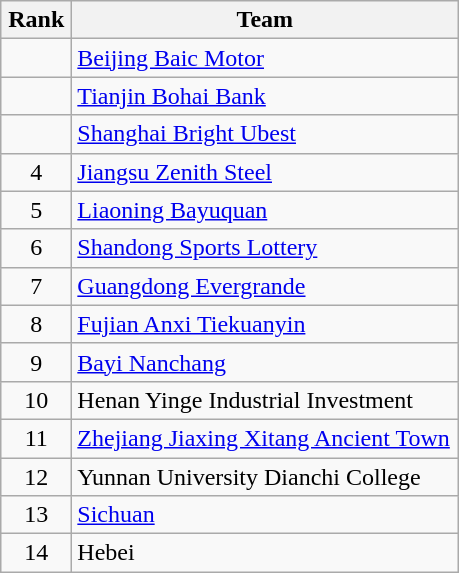<table class="wikitable" style="text-align:center;">
<tr>
<th width=40>Rank</th>
<th width=250>Team</th>
</tr>
<tr>
<td></td>
<td style="text-align:left;"><a href='#'>Beijing Baic Motor</a></td>
</tr>
<tr>
<td></td>
<td style="text-align:left;"><a href='#'>Tianjin Bohai Bank</a></td>
</tr>
<tr>
<td></td>
<td style="text-align:left;"><a href='#'>Shanghai Bright Ubest</a></td>
</tr>
<tr>
<td>4</td>
<td style="text-align:left;"><a href='#'>Jiangsu Zenith Steel</a></td>
</tr>
<tr>
<td>5</td>
<td style="text-align:left;"><a href='#'>Liaoning Bayuquan</a></td>
</tr>
<tr>
<td>6</td>
<td style="text-align:left;"><a href='#'>Shandong Sports Lottery</a></td>
</tr>
<tr>
<td>7</td>
<td style="text-align:left;"><a href='#'>Guangdong Evergrande</a></td>
</tr>
<tr>
<td>8</td>
<td style="text-align:left;"><a href='#'>Fujian Anxi Tiekuanyin</a></td>
</tr>
<tr>
<td>9</td>
<td style="text-align:left;"><a href='#'>Bayi Nanchang</a></td>
</tr>
<tr>
<td>10</td>
<td style="text-align:left;">Henan Yinge Industrial Investment</td>
</tr>
<tr>
<td>11</td>
<td style="text-align:left;"><a href='#'>Zhejiang Jiaxing Xitang Ancient Town</a></td>
</tr>
<tr>
<td>12</td>
<td style="text-align:left;">Yunnan University Dianchi College</td>
</tr>
<tr>
<td>13</td>
<td style="text-align:left;"><a href='#'>Sichuan</a></td>
</tr>
<tr>
<td>14</td>
<td style="text-align:left;">Hebei</td>
</tr>
</table>
